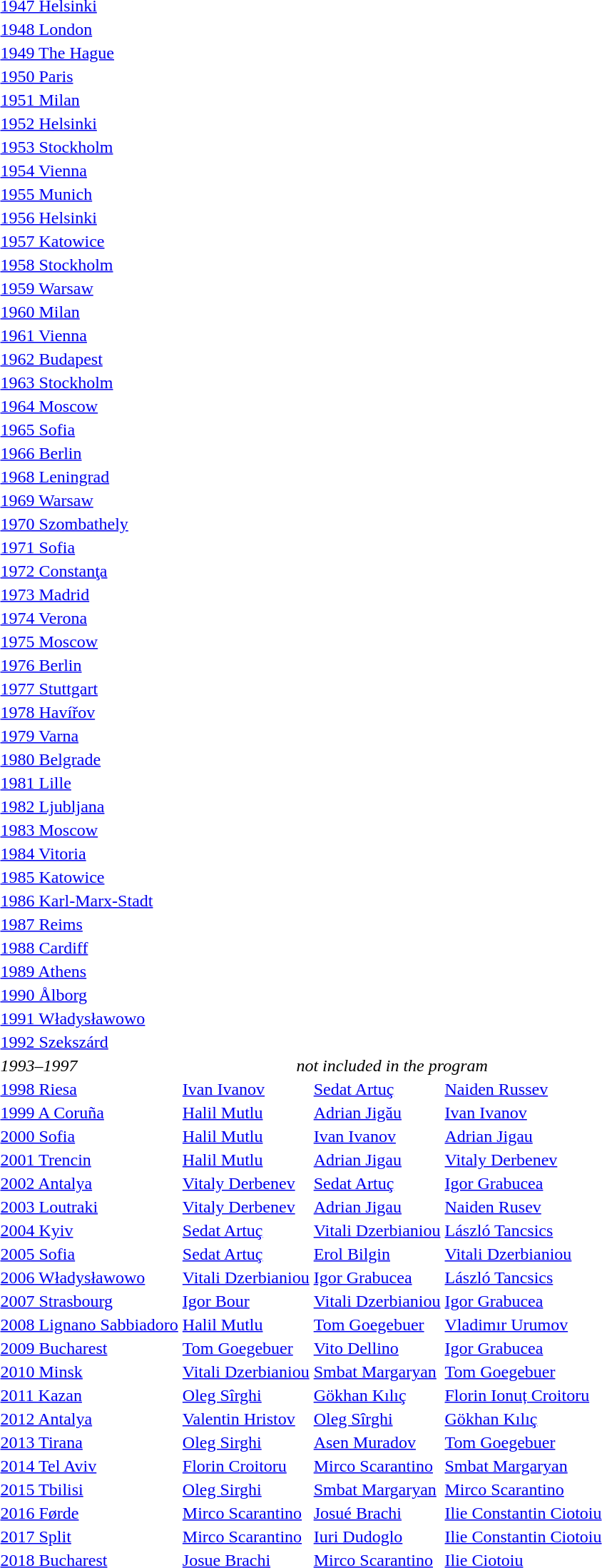<table>
<tr>
<td><a href='#'>1947 Helsinki</a></td>
<td></td>
<td></td>
<td></td>
</tr>
<tr>
<td><a href='#'>1948 London</a></td>
<td></td>
<td></td>
<td></td>
</tr>
<tr>
<td><a href='#'>1949 The Hague</a></td>
<td></td>
<td></td>
<td></td>
</tr>
<tr>
<td><a href='#'>1950 Paris</a></td>
<td></td>
<td></td>
<td></td>
</tr>
<tr>
<td><a href='#'>1951 Milan</a></td>
<td></td>
<td></td>
<td></td>
</tr>
<tr>
<td><a href='#'>1952 Helsinki</a></td>
<td></td>
<td></td>
<td></td>
</tr>
<tr>
<td><a href='#'>1953 Stockholm</a></td>
<td></td>
<td></td>
<td></td>
</tr>
<tr>
<td><a href='#'>1954 Vienna</a></td>
<td></td>
<td></td>
<td></td>
</tr>
<tr>
<td><a href='#'>1955 Munich</a></td>
<td></td>
<td></td>
<td></td>
</tr>
<tr>
<td><a href='#'>1956 Helsinki</a></td>
<td></td>
<td></td>
<td></td>
</tr>
<tr>
<td><a href='#'>1957 Katowice</a></td>
<td></td>
<td></td>
<td></td>
</tr>
<tr>
<td><a href='#'>1958 Stockholm</a></td>
<td></td>
<td></td>
<td></td>
</tr>
<tr>
<td><a href='#'>1959 Warsaw</a></td>
<td></td>
<td></td>
<td></td>
</tr>
<tr>
<td><a href='#'>1960 Milan</a></td>
<td></td>
<td></td>
<td></td>
</tr>
<tr>
<td><a href='#'>1961 Vienna</a></td>
<td></td>
<td></td>
<td></td>
</tr>
<tr>
<td><a href='#'>1962 Budapest</a></td>
<td></td>
<td></td>
<td></td>
</tr>
<tr>
<td><a href='#'>1963 Stockholm</a></td>
<td></td>
<td></td>
<td></td>
</tr>
<tr>
<td><a href='#'>1964 Moscow</a></td>
<td></td>
<td></td>
<td></td>
</tr>
<tr>
<td><a href='#'>1965 Sofia</a></td>
<td></td>
<td></td>
<td></td>
</tr>
<tr>
<td><a href='#'>1966 Berlin</a></td>
<td></td>
<td></td>
<td></td>
</tr>
<tr>
<td><a href='#'>1968 Leningrad</a></td>
<td></td>
<td></td>
<td></td>
</tr>
<tr>
<td><a href='#'>1969 Warsaw</a></td>
<td></td>
<td></td>
<td></td>
</tr>
<tr>
<td><a href='#'>1970 Szombathely</a></td>
<td></td>
<td></td>
<td></td>
</tr>
<tr>
<td><a href='#'>1971 Sofia</a></td>
<td></td>
<td></td>
<td></td>
</tr>
<tr>
<td><a href='#'>1972 Constanţa</a></td>
<td></td>
<td></td>
<td></td>
</tr>
<tr>
<td><a href='#'>1973 Madrid</a></td>
<td></td>
<td></td>
<td></td>
</tr>
<tr>
<td><a href='#'>1974 Verona</a></td>
<td></td>
<td></td>
<td></td>
</tr>
<tr>
<td><a href='#'>1975 Moscow</a></td>
<td></td>
<td></td>
<td></td>
</tr>
<tr>
<td><a href='#'>1976 Berlin</a></td>
<td></td>
<td></td>
<td></td>
</tr>
<tr>
<td><a href='#'>1977 Stuttgart</a></td>
<td></td>
<td></td>
<td></td>
</tr>
<tr>
<td><a href='#'>1978 Havířov</a></td>
<td></td>
<td></td>
<td></td>
</tr>
<tr>
<td><a href='#'>1979 Varna</a></td>
<td></td>
<td></td>
<td></td>
</tr>
<tr>
<td><a href='#'>1980 Belgrade</a></td>
<td></td>
<td></td>
<td></td>
</tr>
<tr>
<td><a href='#'>1981 Lille</a></td>
<td></td>
<td></td>
<td></td>
</tr>
<tr>
<td><a href='#'>1982 Ljubljana</a></td>
<td></td>
<td></td>
<td></td>
</tr>
<tr>
<td><a href='#'>1983  Moscow</a></td>
<td></td>
<td></td>
<td></td>
</tr>
<tr>
<td><a href='#'>1984 Vitoria</a></td>
<td></td>
<td></td>
<td></td>
</tr>
<tr>
<td><a href='#'>1985 Katowice</a></td>
<td></td>
<td></td>
<td></td>
</tr>
<tr>
<td><a href='#'>1986 Karl-Marx-Stadt</a></td>
<td></td>
<td></td>
<td></td>
</tr>
<tr>
<td><a href='#'>1987 Reims</a></td>
<td></td>
<td></td>
<td></td>
</tr>
<tr>
<td><a href='#'>1988 Cardiff</a></td>
<td></td>
<td></td>
<td></td>
</tr>
<tr>
<td><a href='#'>1989 Athens</a></td>
<td></td>
<td></td>
<td></td>
</tr>
<tr>
<td><a href='#'>1990 Ålborg</a></td>
<td></td>
<td></td>
<td></td>
</tr>
<tr>
<td><a href='#'>1991 Władysławowo</a></td>
<td></td>
<td></td>
<td></td>
</tr>
<tr>
<td><a href='#'>1992 Szekszárd</a></td>
<td></td>
<td></td>
<td></td>
</tr>
<tr>
<td><em>1993–1997</em></td>
<td colspan=3 align=center><em>not included in the program</em></td>
</tr>
<tr>
<td><a href='#'>1998 Riesa</a></td>
<td> <a href='#'>Ivan Ivanov</a></td>
<td> <a href='#'>Sedat Artuç</a></td>
<td> <a href='#'>Naiden Russev</a></td>
</tr>
<tr>
<td><a href='#'>1999 A Coruña</a></td>
<td> <a href='#'>Halil Mutlu</a></td>
<td> <a href='#'>Adrian Jigău</a></td>
<td> <a href='#'>Ivan Ivanov</a></td>
</tr>
<tr>
<td><a href='#'>2000 Sofia</a></td>
<td> <a href='#'>Halil Mutlu</a></td>
<td> <a href='#'>Ivan Ivanov</a></td>
<td> <a href='#'>Adrian Jigau</a></td>
</tr>
<tr>
<td><a href='#'>2001 Trencin</a></td>
<td> <a href='#'>Halil Mutlu</a></td>
<td> <a href='#'>Adrian Jigau</a></td>
<td> <a href='#'>Vitaly Derbenev</a></td>
</tr>
<tr>
<td><a href='#'>2002 Antalya</a></td>
<td> <a href='#'>Vitaly Derbenev</a></td>
<td> <a href='#'>Sedat Artuç</a></td>
<td> <a href='#'>Igor Grabucea</a></td>
</tr>
<tr>
<td><a href='#'>2003 Loutraki</a></td>
<td> <a href='#'>Vitaly Derbenev</a></td>
<td> <a href='#'>Adrian Jigau</a></td>
<td> <a href='#'>Naiden Rusev</a></td>
</tr>
<tr>
<td><a href='#'>2004 Kyiv</a></td>
<td> <a href='#'>Sedat Artuç</a></td>
<td> <a href='#'>Vitali Dzerbianiou</a></td>
<td> <a href='#'>László Tancsics</a></td>
</tr>
<tr>
<td><a href='#'>2005 Sofia</a></td>
<td> <a href='#'>Sedat Artuç</a></td>
<td> <a href='#'>Erol Bilgin</a></td>
<td> <a href='#'>Vitali Dzerbianiou</a></td>
</tr>
<tr>
<td><a href='#'>2006 Władysławowo</a></td>
<td> <a href='#'>Vitali Dzerbianiou</a></td>
<td> <a href='#'>Igor Grabucea</a></td>
<td> <a href='#'>László Tancsics</a></td>
</tr>
<tr>
<td><a href='#'>2007 Strasbourg</a></td>
<td> <a href='#'>Igor Bour</a></td>
<td> <a href='#'>Vitali Dzerbianiou</a></td>
<td> <a href='#'>Igor Grabucea</a></td>
</tr>
<tr>
<td><a href='#'>2008 Lignano Sabbiadoro</a></td>
<td> <a href='#'>Halil Mutlu</a></td>
<td> <a href='#'>Tom Goegebuer</a></td>
<td> <a href='#'>Vladimır Urumov</a></td>
</tr>
<tr>
<td><a href='#'>2009 Bucharest</a></td>
<td> <a href='#'>Tom Goegebuer</a></td>
<td> <a href='#'>Vito Dellino</a></td>
<td> <a href='#'>Igor Grabucea</a></td>
</tr>
<tr>
<td><a href='#'>2010 Minsk</a></td>
<td> <a href='#'>Vitali Dzerbianiou</a></td>
<td> <a href='#'>Smbat Margaryan</a></td>
<td> <a href='#'>Tom Goegebuer</a></td>
</tr>
<tr>
<td><a href='#'>2011 Kazan</a></td>
<td> <a href='#'>Oleg Sîrghi</a></td>
<td> <a href='#'>Gökhan Kılıç </a></td>
<td> <a href='#'>Florin Ionuț Croitoru</a></td>
</tr>
<tr>
<td><a href='#'>2012 Antalya</a></td>
<td> <a href='#'>Valentin Hristov</a></td>
<td> <a href='#'>Oleg Sîrghi</a></td>
<td> <a href='#'>Gökhan Kılıç</a></td>
</tr>
<tr>
<td><a href='#'>2013 Tirana</a></td>
<td> <a href='#'>Oleg Sirghi </a></td>
<td> <a href='#'>Asen Muradov </a></td>
<td> <a href='#'>Tom Goegebuer </a></td>
</tr>
<tr>
<td><a href='#'>2014 Tel Aviv</a></td>
<td> <a href='#'>Florin Croitoru</a></td>
<td> <a href='#'>Mirco Scarantino</a></td>
<td> <a href='#'>Smbat Margaryan</a></td>
</tr>
<tr>
<td><a href='#'>2015 Tbilisi</a></td>
<td> <a href='#'>Oleg Sirghi</a></td>
<td> <a href='#'>Smbat Margaryan</a></td>
<td> <a href='#'>Mirco Scarantino</a></td>
</tr>
<tr>
<td><a href='#'>2016 Førde</a></td>
<td> <a href='#'>Mirco Scarantino</a></td>
<td> <a href='#'>Josué Brachi</a></td>
<td> <a href='#'>Ilie Constantin Ciotoiu</a></td>
</tr>
<tr>
<td><a href='#'>2017 Split</a></td>
<td> <a href='#'>Mirco Scarantino</a></td>
<td> <a href='#'>Iuri Dudoglo</a></td>
<td> <a href='#'>Ilie Constantin Ciotoiu</a></td>
</tr>
<tr>
<td><a href='#'>2018 Bucharest</a></td>
<td> <a href='#'>Josue Brachi</a></td>
<td> <a href='#'>Mirco Scarantino</a></td>
<td> <a href='#'>Ilie Ciotoiu</a></td>
</tr>
</table>
